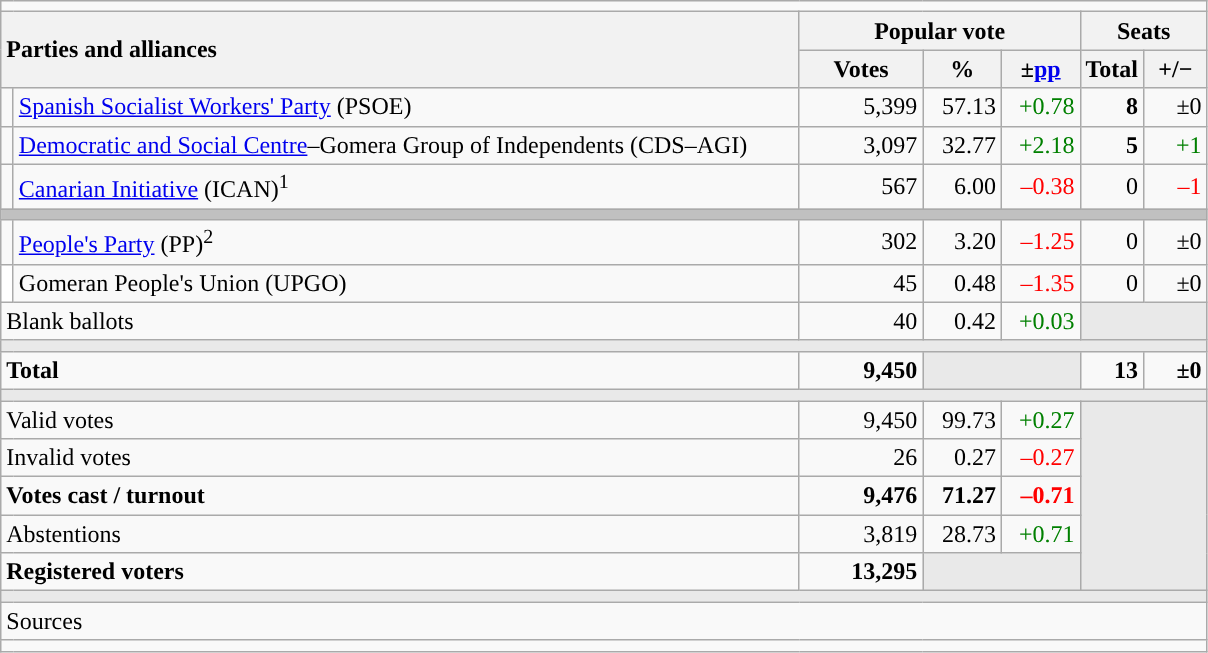<table class="wikitable" style="text-align:right;">
<tr>
<td colspan="7"></td>
</tr>
<tr>
<th style="text-align:left;" rowspan="2" colspan="2" width="525">Parties and alliances</th>
<th colspan="3">Popular vote</th>
<th colspan="2">Seats</th>
</tr>
<tr>
<th width="75">Votes</th>
<th width="45">%</th>
<th width="45">±<a href='#'>pp</a></th>
<th width="35">Total</th>
<th width="35">+/−</th>
</tr>
<tr>
<td width="1" style="color:inherit;background:"></td>
<td align="left"><a href='#'>Spanish Socialist Workers' Party</a> (PSOE)</td>
<td>5,399</td>
<td>57.13</td>
<td style="color:green;">+0.78</td>
<td><strong>8</strong></td>
<td>±0</td>
</tr>
<tr>
<td style="color:inherit;background:"></td>
<td align="left"><a href='#'>Democratic and Social Centre</a>–Gomera Group of Independents (CDS–AGI)</td>
<td>3,097</td>
<td>32.77</td>
<td style="color:green;">+2.18</td>
<td><strong>5</strong></td>
<td style="color:green;">+1</td>
</tr>
<tr>
<td style="color:inherit;background:"></td>
<td align="left"><a href='#'>Canarian Initiative</a> (ICAN)<sup>1</sup></td>
<td>567</td>
<td>6.00</td>
<td style="color:red;">–0.38</td>
<td>0</td>
<td style="color:red;">–1</td>
</tr>
<tr>
<td colspan="7" bgcolor="#C0C0C0"></td>
</tr>
<tr>
<td style="color:inherit;background:"></td>
<td align="left"><a href='#'>People's Party</a> (PP)<sup>2</sup></td>
<td>302</td>
<td>3.20</td>
<td style="color:red;">–1.25</td>
<td>0</td>
<td>±0</td>
</tr>
<tr>
<td bgcolor="white"></td>
<td align="left">Gomeran People's Union (UPGO)</td>
<td>45</td>
<td>0.48</td>
<td style="color:red;">–1.35</td>
<td>0</td>
<td>±0</td>
</tr>
<tr>
<td align="left" colspan="2">Blank ballots</td>
<td>40</td>
<td>0.42</td>
<td style="color:green;">+0.03</td>
<td bgcolor="#E9E9E9" colspan="2"></td>
</tr>
<tr>
<td colspan="7" bgcolor="#E9E9E9"></td>
</tr>
<tr style="font-weight:bold;">
<td align="left" colspan="2">Total</td>
<td>9,450</td>
<td bgcolor="#E9E9E9" colspan="2"></td>
<td>13</td>
<td>±0</td>
</tr>
<tr>
<td colspan="7" bgcolor="#E9E9E9"></td>
</tr>
<tr>
<td align="left" colspan="2">Valid votes</td>
<td>9,450</td>
<td>99.73</td>
<td style="color:green;">+0.27</td>
<td bgcolor="#E9E9E9" colspan="2" rowspan="5"></td>
</tr>
<tr>
<td align="left" colspan="2">Invalid votes</td>
<td>26</td>
<td>0.27</td>
<td style="color:red;">–0.27</td>
</tr>
<tr style="font-weight:bold;">
<td align="left" colspan="2">Votes cast / turnout</td>
<td>9,476</td>
<td>71.27</td>
<td style="color:red;">–0.71</td>
</tr>
<tr>
<td align="left" colspan="2">Abstentions</td>
<td>3,819</td>
<td>28.73</td>
<td style="color:green;">+0.71</td>
</tr>
<tr style="font-weight:bold;">
<td align="left" colspan="2">Registered voters</td>
<td>13,295</td>
<td bgcolor="#E9E9E9" colspan="2"></td>
</tr>
<tr>
<td colspan="7" bgcolor="#E9E9E9"></td>
</tr>
<tr>
<td align="left" colspan="7">Sources</td>
</tr>
<tr>
<td colspan="7" style="text-align:left; max-width:790px;"></td>
</tr>
</table>
